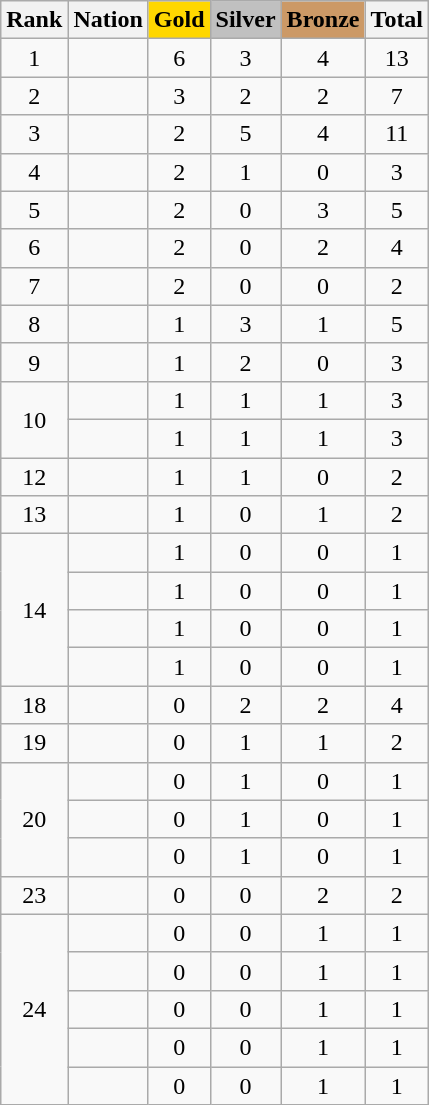<table class="wikitable sortable" style="text-align:center">
<tr>
<th>Rank</th>
<th>Nation</th>
<th style="background-color:gold">Gold</th>
<th style="background-color:silver">Silver</th>
<th style="background-color:#cc9966">Bronze</th>
<th>Total</th>
</tr>
<tr>
<td>1</td>
<td align=left></td>
<td>6</td>
<td>3</td>
<td>4</td>
<td>13</td>
</tr>
<tr>
<td>2</td>
<td align=left></td>
<td>3</td>
<td>2</td>
<td>2</td>
<td>7</td>
</tr>
<tr>
<td>3</td>
<td align=left></td>
<td>2</td>
<td>5</td>
<td>4</td>
<td>11</td>
</tr>
<tr>
<td>4</td>
<td align=left></td>
<td>2</td>
<td>1</td>
<td>0</td>
<td>3</td>
</tr>
<tr>
<td>5</td>
<td align=left></td>
<td>2</td>
<td>0</td>
<td>3</td>
<td>5</td>
</tr>
<tr>
<td>6</td>
<td align=left></td>
<td>2</td>
<td>0</td>
<td>2</td>
<td>4</td>
</tr>
<tr>
<td>7</td>
<td align=left></td>
<td>2</td>
<td>0</td>
<td>0</td>
<td>2</td>
</tr>
<tr>
<td>8</td>
<td align=left></td>
<td>1</td>
<td>3</td>
<td>1</td>
<td>5</td>
</tr>
<tr>
<td>9</td>
<td align=left></td>
<td>1</td>
<td>2</td>
<td>0</td>
<td>3</td>
</tr>
<tr>
<td rowspan=2>10</td>
<td align=left></td>
<td>1</td>
<td>1</td>
<td>1</td>
<td>3</td>
</tr>
<tr>
<td align=left></td>
<td>1</td>
<td>1</td>
<td>1</td>
<td>3</td>
</tr>
<tr>
<td>12</td>
<td align=left></td>
<td>1</td>
<td>1</td>
<td>0</td>
<td>2</td>
</tr>
<tr>
<td>13</td>
<td align=left></td>
<td>1</td>
<td>0</td>
<td>1</td>
<td>2</td>
</tr>
<tr>
<td rowspan=4>14</td>
<td align=left></td>
<td>1</td>
<td>0</td>
<td>0</td>
<td>1</td>
</tr>
<tr>
<td align=left></td>
<td>1</td>
<td>0</td>
<td>0</td>
<td>1</td>
</tr>
<tr>
<td align=left></td>
<td>1</td>
<td>0</td>
<td>0</td>
<td>1</td>
</tr>
<tr>
<td align=left></td>
<td>1</td>
<td>0</td>
<td>0</td>
<td>1</td>
</tr>
<tr>
<td>18</td>
<td align=left></td>
<td>0</td>
<td>2</td>
<td>2</td>
<td>4</td>
</tr>
<tr>
<td>19</td>
<td align=left></td>
<td>0</td>
<td>1</td>
<td>1</td>
<td>2</td>
</tr>
<tr>
<td rowspan=3>20</td>
<td align=left></td>
<td>0</td>
<td>1</td>
<td>0</td>
<td>1</td>
</tr>
<tr>
<td align=left></td>
<td>0</td>
<td>1</td>
<td>0</td>
<td>1</td>
</tr>
<tr>
<td align=left></td>
<td>0</td>
<td>1</td>
<td>0</td>
<td>1</td>
</tr>
<tr>
<td>23</td>
<td align=left></td>
<td>0</td>
<td>0</td>
<td>2</td>
<td>2</td>
</tr>
<tr>
<td rowspan=5>24</td>
<td align=left></td>
<td>0</td>
<td>0</td>
<td>1</td>
<td>1</td>
</tr>
<tr>
<td align=left></td>
<td>0</td>
<td>0</td>
<td>1</td>
<td>1</td>
</tr>
<tr>
<td align=left></td>
<td>0</td>
<td>0</td>
<td>1</td>
<td>1</td>
</tr>
<tr>
<td align=left></td>
<td>0</td>
<td>0</td>
<td>1</td>
<td>1</td>
</tr>
<tr>
<td align=left></td>
<td>0</td>
<td>0</td>
<td>1</td>
<td>1</td>
</tr>
</table>
